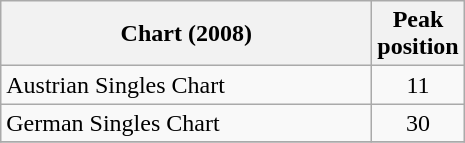<table class="wikitable">
<tr>
<th width="240">Chart (2008)</th>
<th>Peak<br>position</th>
</tr>
<tr>
<td align="left">Austrian Singles Chart</td>
<td align="center">11</td>
</tr>
<tr>
<td align="left">German Singles Chart</td>
<td align="center">30</td>
</tr>
<tr>
</tr>
</table>
